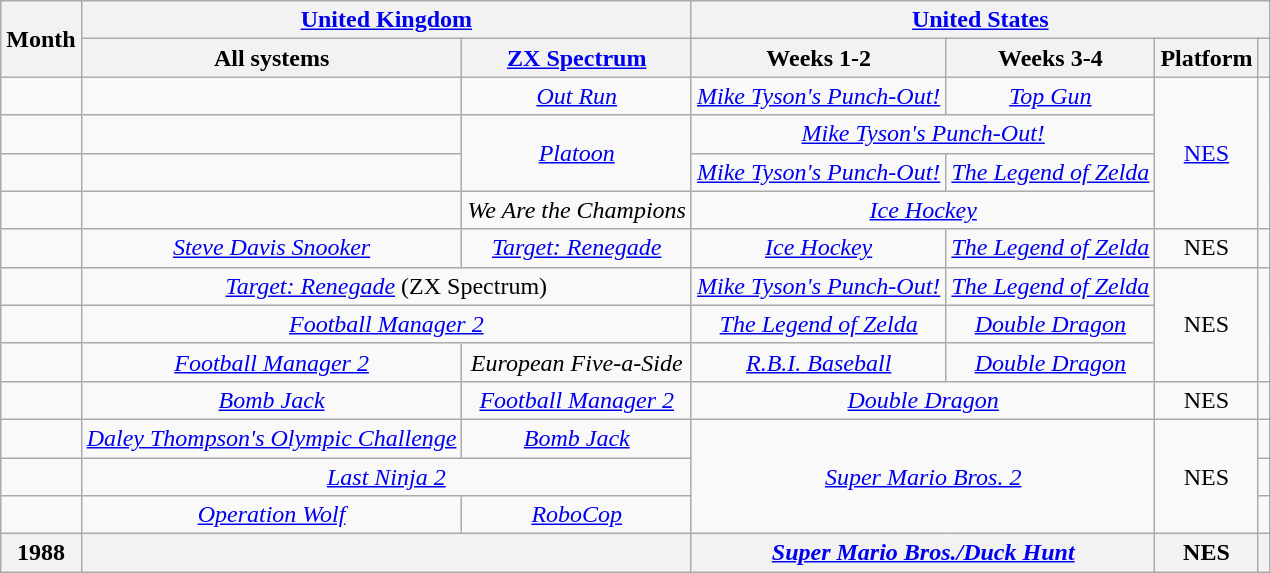<table class="wikitable sortable" style="text-align:center">
<tr>
<th rowspan="2">Month</th>
<th colspan="2"><a href='#'>United Kingdom</a></th>
<th colspan="4"><a href='#'>United States</a></th>
</tr>
<tr>
<th>All systems</th>
<th><a href='#'>ZX Spectrum</a></th>
<th>Weeks 1-2</th>
<th>Weeks 3-4</th>
<th>Platform</th>
<th class="unsortable"></th>
</tr>
<tr>
<td></td>
<td></td>
<td><em><a href='#'>Out Run</a></em></td>
<td><em><a href='#'>Mike Tyson's Punch-Out!</a></em></td>
<td><em><a href='#'>Top Gun</a></em></td>
<td rowspan="4"><a href='#'>NES</a></td>
<td rowspan="4"></td>
</tr>
<tr>
<td></td>
<td></td>
<td rowspan="2"><em><a href='#'>Platoon</a></em></td>
<td colspan="2"><em><a href='#'>Mike Tyson's Punch-Out!</a></em></td>
</tr>
<tr>
<td></td>
<td></td>
<td><em><a href='#'>Mike Tyson's Punch-Out!</a></em></td>
<td><em><a href='#'>The Legend of Zelda</a></em></td>
</tr>
<tr>
<td></td>
<td></td>
<td><em>We Are the Champions</em></td>
<td colspan="2"><em><a href='#'>Ice Hockey</a></em></td>
</tr>
<tr>
<td></td>
<td><em><a href='#'>Steve Davis Snooker</a></em></td>
<td><em><a href='#'>Target: Renegade</a></em></td>
<td><em><a href='#'>Ice Hockey</a></em></td>
<td><em><a href='#'>The Legend of Zelda</a></em></td>
<td>NES</td>
<td></td>
</tr>
<tr>
<td></td>
<td colspan="2"><em><a href='#'>Target: Renegade</a></em> (ZX Spectrum)</td>
<td><em><a href='#'>Mike Tyson's Punch-Out!</a></em></td>
<td><em><a href='#'>The Legend of Zelda</a></em></td>
<td rowspan="3">NES</td>
<td rowspan="3"></td>
</tr>
<tr>
<td></td>
<td colspan="2"><em><a href='#'>Football Manager 2</a></em></td>
<td><em><a href='#'>The Legend of Zelda</a></em></td>
<td><em><a href='#'>Double Dragon</a></em></td>
</tr>
<tr>
<td></td>
<td><em><a href='#'>Football Manager 2</a></em></td>
<td><em>European Five-a-Side</em></td>
<td><em><a href='#'>R.B.I. Baseball</a></em></td>
<td><em><a href='#'>Double Dragon</a></em></td>
</tr>
<tr>
<td></td>
<td><em><a href='#'>Bomb Jack</a></em></td>
<td><em><a href='#'>Football Manager 2</a></em></td>
<td colspan="2"><em><a href='#'>Double Dragon</a></em></td>
<td>NES</td>
<td></td>
</tr>
<tr>
<td></td>
<td><em><a href='#'>Daley Thompson's Olympic Challenge</a></em></td>
<td><em><a href='#'>Bomb Jack</a></em></td>
<td colspan="2" rowspan="3"><em><a href='#'>Super Mario Bros. 2</a></em></td>
<td rowspan="3">NES</td>
<td></td>
</tr>
<tr>
<td></td>
<td colspan="2"><em><a href='#'>Last Ninja 2</a></em></td>
<td></td>
</tr>
<tr>
<td></td>
<td><em><a href='#'>Operation Wolf</a></em></td>
<td><em><a href='#'>RoboCop</a></em></td>
<td></td>
</tr>
<tr>
<th>1988</th>
<th colspan="2"></th>
<th colspan="2"><em><a href='#'>Super Mario Bros./Duck Hunt</a></em></th>
<th>NES</th>
<th></th>
</tr>
</table>
